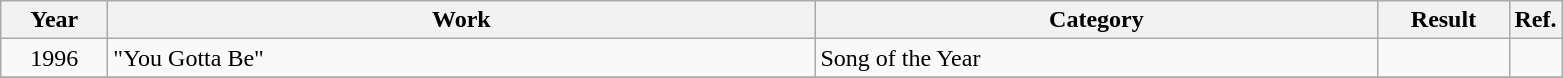<table class="wikitable sortable">
<tr>
<th scope="col" style="width:4em;">Year</th>
<th scope="col" style="width:29em;">Work</th>
<th scope="col" style="width:23em;">Category</th>
<th scope="col" style="width:5em;">Result</th>
<th class=unsortable>Ref.</th>
</tr>
<tr>
<td style="text-align:center;">1996</td>
<td>"You Gotta Be"</td>
<td>Song of the Year</td>
<td></td>
<td style="text-align:center;"></td>
</tr>
<tr>
</tr>
</table>
